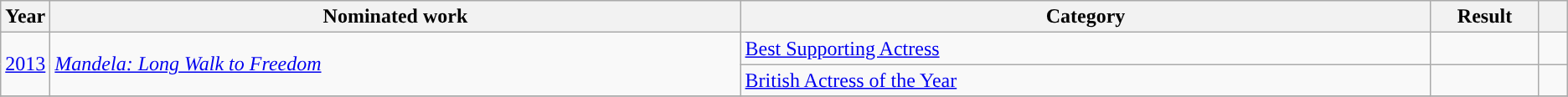<table class="wikitable">
<tr>
<th scope="col" style="width:1em;">Year</th>
<th scope="col" style="width:35em;">Nominated work</th>
<th scope="col" style="width:35em;">Category</th>
<th scope="col" style="width:5em;">Result</th>
<th scope="col" style="width:1em;"></th>
</tr>
<tr>
<td rowspan="2"><a href='#'>2013</a></td>
<td rowspan="2"><em><a href='#'>Mandela: Long Walk to Freedom</a></em></td>
<td><a href='#'>Best Supporting Actress</a></td>
<td></td>
<td></td>
</tr>
<tr>
<td><a href='#'>British Actress of the Year</a></td>
<td></td>
<td></td>
</tr>
<tr>
</tr>
</table>
